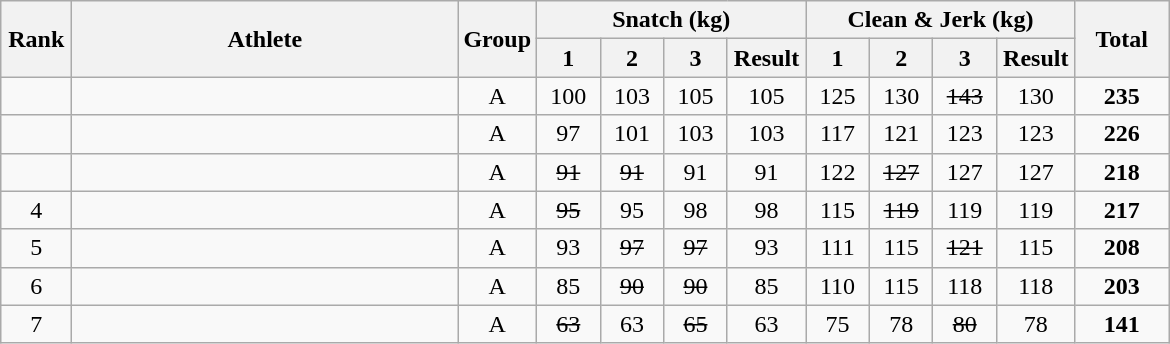<table class = "wikitable" style="text-align:center;">
<tr>
<th rowspan=2 width=40>Rank</th>
<th rowspan=2 width=250>Athlete</th>
<th rowspan=2 width=40>Group</th>
<th colspan=4>Snatch (kg)</th>
<th colspan=4>Clean & Jerk (kg)</th>
<th rowspan=2 width=55>Total</th>
</tr>
<tr>
<th width=35>1</th>
<th width=35>2</th>
<th width=35>3</th>
<th width=45>Result</th>
<th width=35>1</th>
<th width=35>2</th>
<th width=35>3</th>
<th width=45>Result</th>
</tr>
<tr>
<td></td>
<td align=left></td>
<td>A</td>
<td>100</td>
<td>103</td>
<td>105</td>
<td>105</td>
<td>125</td>
<td>130</td>
<td><s>143</s></td>
<td>130</td>
<td><strong>235</strong></td>
</tr>
<tr>
<td></td>
<td align=left></td>
<td>A</td>
<td>97</td>
<td>101</td>
<td>103</td>
<td>103</td>
<td>117</td>
<td>121</td>
<td>123</td>
<td>123</td>
<td><strong>226</strong></td>
</tr>
<tr>
<td></td>
<td align=left></td>
<td>A</td>
<td><s>91</s></td>
<td><s>91</s></td>
<td>91</td>
<td>91</td>
<td>122</td>
<td><s>127</s></td>
<td>127</td>
<td>127</td>
<td><strong>218</strong></td>
</tr>
<tr>
<td>4</td>
<td align=left></td>
<td>A</td>
<td><s>95</s></td>
<td>95</td>
<td>98</td>
<td>98</td>
<td>115</td>
<td><s>119</s></td>
<td>119</td>
<td>119</td>
<td><strong>217</strong></td>
</tr>
<tr>
<td>5</td>
<td align=left></td>
<td>A</td>
<td>93</td>
<td><s>97</s></td>
<td><s>97</s></td>
<td>93</td>
<td>111</td>
<td>115</td>
<td><s>121</s></td>
<td>115</td>
<td><strong>208</strong></td>
</tr>
<tr>
<td>6</td>
<td align=left></td>
<td>A</td>
<td>85</td>
<td><s>90</s></td>
<td><s>90</s></td>
<td>85</td>
<td>110</td>
<td>115</td>
<td>118</td>
<td>118</td>
<td><strong>203</strong></td>
</tr>
<tr>
<td>7</td>
<td align=left></td>
<td>A</td>
<td><s>63</s></td>
<td>63</td>
<td><s>65</s></td>
<td>63</td>
<td>75</td>
<td>78</td>
<td><s>80</s></td>
<td>78</td>
<td><strong>141</strong></td>
</tr>
</table>
